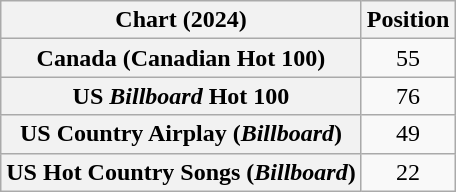<table class="wikitable sortable plainrowheaders" style="text-align:center">
<tr>
<th scope="col">Chart (2024)</th>
<th scope="col">Position</th>
</tr>
<tr>
<th scope="row">Canada (Canadian Hot 100)</th>
<td>55</td>
</tr>
<tr>
<th scope="row">US <em>Billboard</em> Hot 100</th>
<td>76</td>
</tr>
<tr>
<th scope="row">US Country Airplay (<em>Billboard</em>)</th>
<td>49</td>
</tr>
<tr>
<th scope="row">US Hot Country Songs (<em>Billboard</em>)</th>
<td>22</td>
</tr>
</table>
